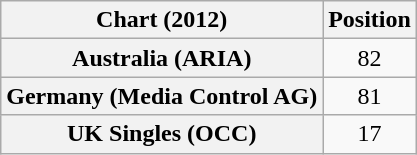<table class="wikitable sortable plainrowheaders" style="text-align:center;">
<tr>
<th scope="col">Chart (2012)</th>
<th scope="col">Position</th>
</tr>
<tr>
<th scope="row">Australia (ARIA)</th>
<td>82</td>
</tr>
<tr>
<th scope="row">Germany (Media Control AG)</th>
<td>81</td>
</tr>
<tr>
<th scope="row">UK Singles (OCC)</th>
<td>17</td>
</tr>
</table>
